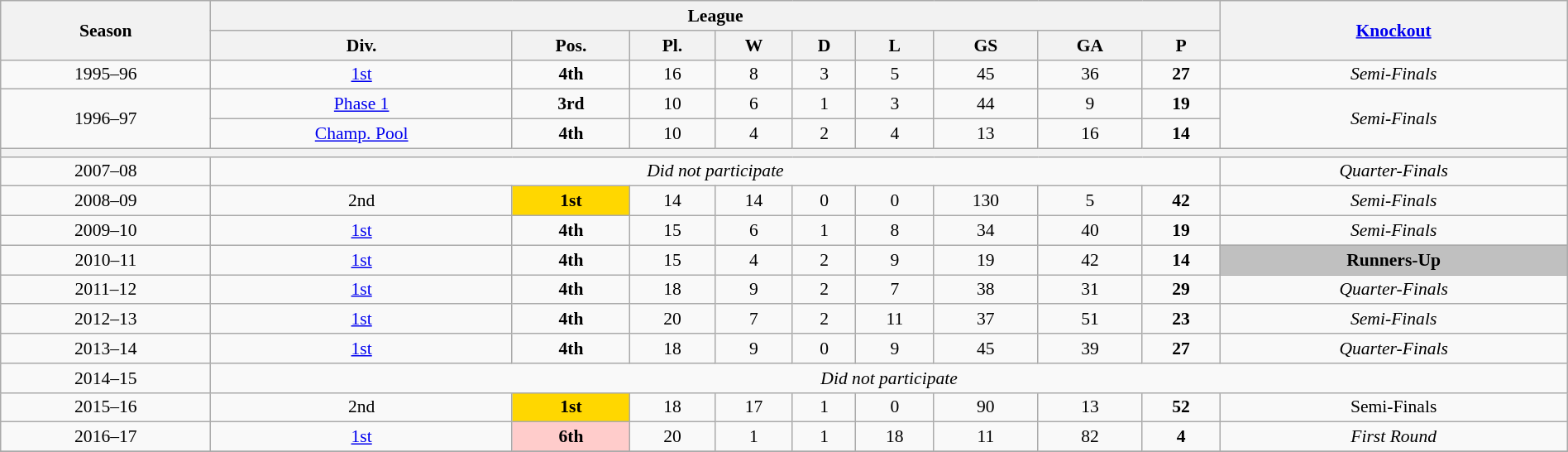<table class="wikitable" style="text-align:center; font-size:90%; width:100%;">
<tr>
<th rowspan=2;style=text-align:center;width:10%;">Season</th>
<th colspan=9;style=text-align:center;width:40%;">League</th>
<th rowspan=2;style=text-align:center;width:10%;"><a href='#'>Knockout</a></th>
</tr>
<tr>
<th style=text-align:center;">Div.</th>
<th style=text-align:center;">Pos.</th>
<th style=text-align:center;">Pl.</th>
<th style=text-align:center;">W</th>
<th style=text-align:center;">D</th>
<th style=text-align:center;">L</th>
<th style=text-align:center;">GS</th>
<th style=text-align:center;">GA</th>
<th style=text-align:center;">P</th>
</tr>
<tr>
<td>1995–96</td>
<td><a href='#'>1st</a></td>
<td><strong>4th</strong></td>
<td>16</td>
<td>8</td>
<td>3</td>
<td>5</td>
<td>45</td>
<td>36</td>
<td><strong>27</strong></td>
<td><em>Semi-Finals</em></td>
</tr>
<tr>
<td rowspan=2;>1996–97</td>
<td><a href='#'>Phase 1</a></td>
<td><strong>3rd</strong></td>
<td>10</td>
<td>6</td>
<td>1</td>
<td>3</td>
<td>44</td>
<td>9</td>
<td><strong>19</strong></td>
<td rowspan=2;><em>Semi-Finals</em></td>
</tr>
<tr>
<td><a href='#'>Champ. Pool</a></td>
<td><strong>4th</strong></td>
<td>10</td>
<td>4</td>
<td>2</td>
<td>4</td>
<td>13</td>
<td>16</td>
<td><strong>14</strong></td>
</tr>
<tr>
<th colspan=11;></th>
</tr>
<tr>
<td>2007–08</td>
<td colspan=9;style=text align:center;><em>Did not participate</em></td>
<td><em>Quarter-Finals</em></td>
</tr>
<tr>
<td>2008–09</td>
<td>2nd</td>
<td bgcolor=gold><strong>1st</strong></td>
<td>14</td>
<td>14</td>
<td>0</td>
<td>0</td>
<td>130</td>
<td>5</td>
<td><strong>42</strong></td>
<td><em>Semi-Finals</em></td>
</tr>
<tr>
<td>2009–10</td>
<td><a href='#'>1st</a></td>
<td><strong>4th</strong></td>
<td>15</td>
<td>6</td>
<td>1</td>
<td>8</td>
<td>34</td>
<td>40</td>
<td><strong>19</strong></td>
<td><em>Semi-Finals</em></td>
</tr>
<tr>
<td>2010–11</td>
<td><a href='#'>1st</a></td>
<td><strong>4th</strong></td>
<td>15</td>
<td>4</td>
<td>2</td>
<td>9</td>
<td>19</td>
<td>42</td>
<td><strong>14</strong></td>
<td bgcolor=silver><strong>Runners-Up</strong></td>
</tr>
<tr>
<td>2011–12</td>
<td><a href='#'>1st</a></td>
<td><strong>4th</strong></td>
<td>18</td>
<td>9</td>
<td>2</td>
<td>7</td>
<td>38</td>
<td>31</td>
<td><strong>29</strong></td>
<td><em>Quarter-Finals</em></td>
</tr>
<tr>
<td>2012–13</td>
<td><a href='#'>1st</a></td>
<td><strong>4th</strong></td>
<td>20</td>
<td>7</td>
<td>2</td>
<td>11</td>
<td>37</td>
<td>51</td>
<td><strong>23</strong></td>
<td><em>Semi-Finals</em></td>
</tr>
<tr>
<td>2013–14</td>
<td><a href='#'>1st</a></td>
<td><strong>4th</strong></td>
<td>18</td>
<td>9</td>
<td>0</td>
<td>9</td>
<td>45</td>
<td>39</td>
<td><strong>27</strong></td>
<td><em>Quarter-Finals</em></td>
</tr>
<tr>
<td>2014–15</td>
<td colspan=10;style=text-align:center;"><em>Did not participate</em></td>
</tr>
<tr>
<td>2015–16</td>
<td>2nd</td>
<td bgcolor=gold><strong>1st</strong></td>
<td>18</td>
<td>17</td>
<td>1</td>
<td>0</td>
<td>90</td>
<td>13</td>
<td><strong>52</strong></td>
<td>Semi-Finals</td>
</tr>
<tr>
<td>2016–17</td>
<td><a href='#'>1st</a></td>
<td bgcolor=FFCCCB><strong>6th</strong></td>
<td>20</td>
<td>1</td>
<td>1</td>
<td>18</td>
<td>11</td>
<td>82</td>
<td><strong>4</strong></td>
<td><em>First Round</em></td>
</tr>
<tr>
</tr>
</table>
